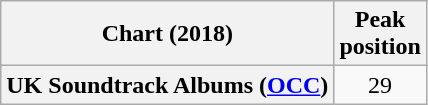<table class="wikitable sortable plainrowheaders" style="text-align:center">
<tr>
<th scope="col">Chart (2018)</th>
<th scope="col">Peak<br>position</th>
</tr>
<tr>
<th scope="row">UK Soundtrack Albums (<a href='#'>OCC</a>)</th>
<td>29</td>
</tr>
</table>
